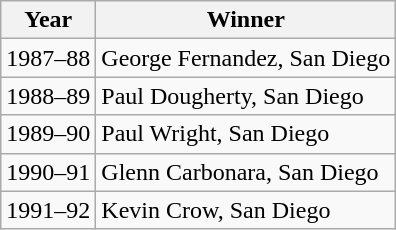<table class="wikitable">
<tr>
<th>Year</th>
<th>Winner</th>
</tr>
<tr>
<td>1987–88</td>
<td>George Fernandez, San Diego</td>
</tr>
<tr>
<td>1988–89</td>
<td>Paul Dougherty, San Diego</td>
</tr>
<tr>
<td>1989–90</td>
<td>Paul Wright, San Diego</td>
</tr>
<tr>
<td>1990–91</td>
<td>Glenn Carbonara, San Diego</td>
</tr>
<tr>
<td>1991–92</td>
<td>Kevin Crow, San Diego</td>
</tr>
</table>
